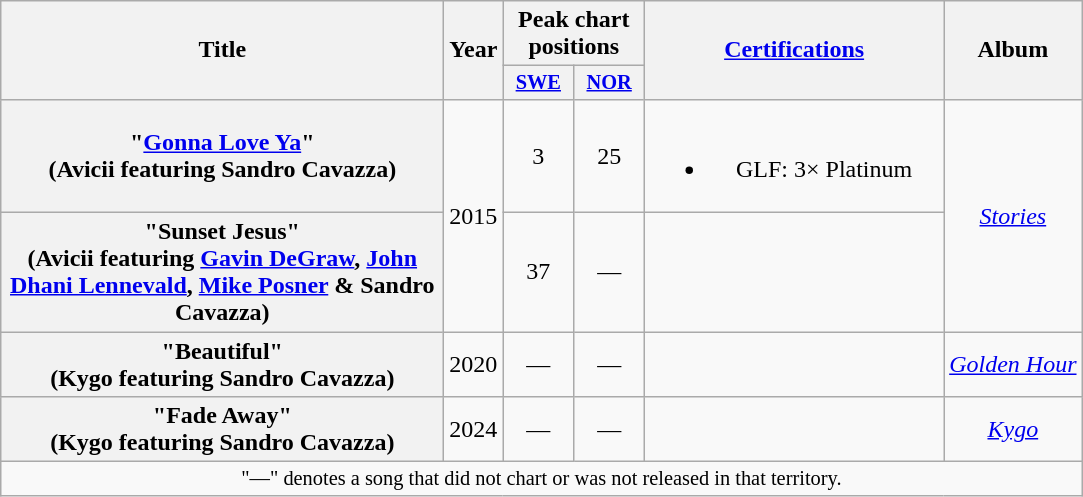<table class="wikitable plainrowheaders" style="text-align:center;">
<tr>
<th scope="col" rowspan="2" style="width:18em;">Title</th>
<th scope="col" rowspan="2" style="width:1em;">Year</th>
<th scope="col" colspan="2">Peak chart positions</th>
<th scope="col" rowspan="2" style="width:12em;"><a href='#'>Certifications</a></th>
<th scope="col" rowspan="2">Album</th>
</tr>
<tr>
<th scope="col" style="width:3em;font-size:85%;"><a href='#'>SWE</a><br></th>
<th scope="col" style="width:3em;font-size:85%;"><a href='#'>NOR</a><br></th>
</tr>
<tr>
<th scope="row">"<a href='#'>Gonna Love Ya</a>"<br><span>(Avicii featuring Sandro Cavazza)</span></th>
<td rowspan="2">2015</td>
<td>3</td>
<td>25</td>
<td><br><ul><li>GLF: 3× Platinum</li></ul></td>
<td rowspan="2"><em><a href='#'>Stories</a></em></td>
</tr>
<tr>
<th scope="row">"Sunset Jesus"<br><span>(Avicii featuring <a href='#'>Gavin DeGraw</a>, <a href='#'>John Dhani Lennevald</a>, <a href='#'>Mike Posner</a> & Sandro Cavazza)</span></th>
<td>37</td>
<td>—</td>
<td></td>
</tr>
<tr>
<th scope="row">"Beautiful"<br><span>(Kygo featuring Sandro Cavazza)</span></th>
<td>2020</td>
<td>—</td>
<td>—</td>
<td></td>
<td><em><a href='#'>Golden Hour</a></em></td>
</tr>
<tr>
<th scope="row">"Fade Away"<br><span>(Kygo featuring Sandro Cavazza)</span></th>
<td>2024</td>
<td>—</td>
<td>—</td>
<td></td>
<td><em><a href='#'>Kygo</a></em></td>
</tr>
<tr>
<td colspan="20" style="font-size:85%">"—" denotes a song that did not chart or was not released in that territory.</td>
</tr>
</table>
